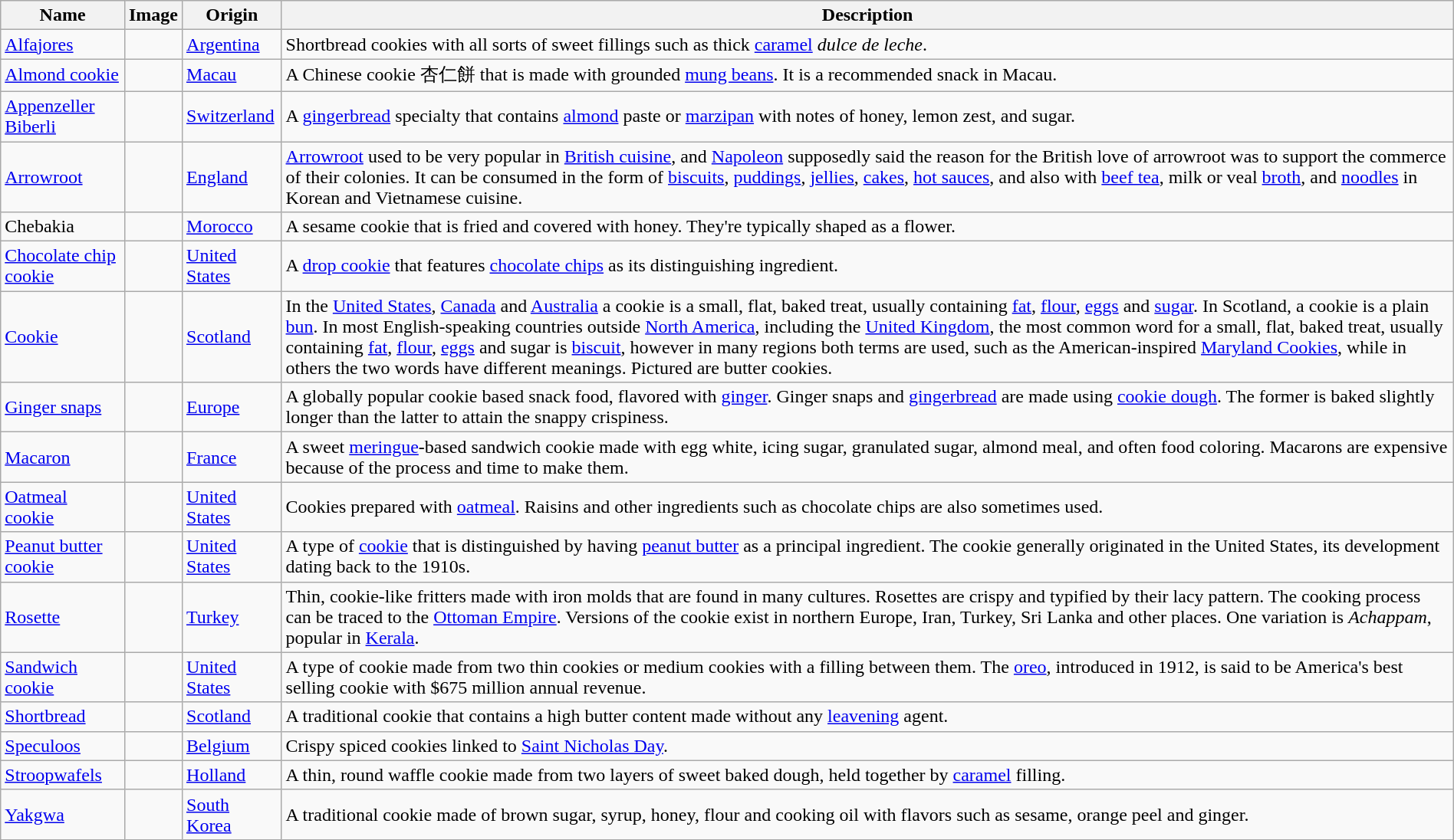<table class="wikitable sortable" width="100%">
<tr>
<th>Name</th>
<th class="unsortable">Image</th>
<th>Origin</th>
<th>Description</th>
</tr>
<tr>
<td><a href='#'>Alfajores</a></td>
<td></td>
<td><a href='#'>Argentina</a></td>
<td>Shortbread cookies with all sorts of sweet fillings such as thick <a href='#'>caramel</a> <em>dulce de leche</em>.</td>
</tr>
<tr>
<td><a href='#'>Almond cookie</a></td>
<td></td>
<td><a href='#'>Macau</a></td>
<td>A Chinese cookie 杏仁餅 that is made with grounded <a href='#'>mung beans</a>. It is a recommended snack in Macau.</td>
</tr>
<tr>
<td><a href='#'>Appenzeller Biberli</a></td>
<td></td>
<td><a href='#'>Switzerland</a></td>
<td>A <a href='#'>gingerbread</a> specialty that contains <a href='#'>almond</a> paste or <a href='#'>marzipan</a> with notes of honey, lemon zest, and sugar.</td>
</tr>
<tr>
<td><a href='#'>Arrowroot</a></td>
<td></td>
<td><a href='#'>England</a></td>
<td><a href='#'>Arrowroot</a> used to be very popular in <a href='#'>British cuisine</a>, and <a href='#'>Napoleon</a> supposedly said the reason for the British love of arrowroot was to support the commerce of their colonies. It can be consumed in the form of <a href='#'>biscuits</a>, <a href='#'>puddings</a>, <a href='#'>jellies</a>, <a href='#'>cakes</a>, <a href='#'>hot sauces</a>, and also with <a href='#'>beef tea</a>, milk or veal <a href='#'>broth</a>, and <a href='#'>noodles</a> in Korean and Vietnamese cuisine.</td>
</tr>
<tr>
<td>Chebakia</td>
<td></td>
<td><a href='#'>Morocco</a></td>
<td>A sesame cookie that is fried and covered with honey. They're typically shaped as a flower.</td>
</tr>
<tr>
<td><a href='#'>Chocolate chip cookie</a></td>
<td></td>
<td><a href='#'>United States</a></td>
<td>A <a href='#'>drop cookie</a> that features <a href='#'>chocolate chips</a> as its distinguishing ingredient.</td>
</tr>
<tr>
<td><a href='#'>Cookie</a></td>
<td></td>
<td><a href='#'>Scotland</a></td>
<td>In the <a href='#'>United States</a>, <a href='#'>Canada</a> and <a href='#'>Australia</a> a cookie is a small, flat, baked treat, usually containing <a href='#'>fat</a>, <a href='#'>flour</a>, <a href='#'>eggs</a> and <a href='#'>sugar</a>. In Scotland, a cookie is a plain <a href='#'>bun</a>. In most English-speaking countries outside <a href='#'>North America</a>, including the <a href='#'>United Kingdom</a>, the most common word for a small, flat, baked treat, usually containing <a href='#'>fat</a>, <a href='#'>flour</a>, <a href='#'>eggs</a> and sugar is <a href='#'>biscuit</a>, however in many regions both terms are used, such as the American-inspired <a href='#'>Maryland Cookies</a>, while in others the two words have different meanings. Pictured are butter cookies.</td>
</tr>
<tr>
<td><a href='#'>Ginger snaps</a></td>
<td></td>
<td><a href='#'>Europe</a></td>
<td>A globally popular cookie based snack food, flavored with <a href='#'>ginger</a>. Ginger snaps and <a href='#'>gingerbread</a> are made using <a href='#'>cookie dough</a>. The former is baked slightly longer than the latter to attain the snappy crispiness.</td>
</tr>
<tr>
<td><a href='#'>Macaron</a></td>
<td></td>
<td><a href='#'>France</a></td>
<td>A sweet <a href='#'>meringue</a>-based sandwich cookie made with egg white, icing sugar, granulated sugar, almond meal, and often food coloring. Macarons are expensive because of the process and time to make them.</td>
</tr>
<tr>
<td><a href='#'>Oatmeal cookie</a></td>
<td></td>
<td><a href='#'>United States</a></td>
<td>Cookies prepared with <a href='#'>oatmeal</a>. Raisins and other ingredients such as chocolate chips are also sometimes used.</td>
</tr>
<tr>
<td><a href='#'>Peanut butter cookie</a></td>
<td></td>
<td><a href='#'>United States</a></td>
<td>A type of <a href='#'>cookie</a> that is distinguished by having <a href='#'>peanut butter</a> as a principal ingredient. The cookie generally originated in the United States, its development dating back to the 1910s.</td>
</tr>
<tr>
<td><a href='#'>Rosette</a></td>
<td></td>
<td><a href='#'>Turkey</a></td>
<td>Thin, cookie-like fritters made with iron molds that are found in many cultures. Rosettes are crispy and typified by their lacy pattern. The cooking process can be traced to the <a href='#'>Ottoman Empire</a>. Versions of the cookie exist in northern Europe, Iran, Turkey, Sri Lanka and other places. One variation is <em>Achappam</em>, popular in <a href='#'>Kerala</a>.</td>
</tr>
<tr>
<td><a href='#'>Sandwich cookie</a></td>
<td></td>
<td><a href='#'>United States</a></td>
<td>A type of cookie made from two thin cookies or medium cookies with a filling between them. The <a href='#'>oreo</a>, introduced in 1912, is said to be America's best selling cookie with $675 million annual revenue.</td>
</tr>
<tr>
<td><a href='#'>Shortbread</a></td>
<td></td>
<td><a href='#'>Scotland</a></td>
<td>A traditional cookie that contains a high butter content made without any <a href='#'>leavening</a> agent.</td>
</tr>
<tr>
<td><a href='#'>Speculoos</a></td>
<td></td>
<td><a href='#'>Belgium</a></td>
<td>Crispy spiced cookies linked to <a href='#'>Saint Nicholas Day</a>.</td>
</tr>
<tr>
<td><a href='#'>Stroopwafels</a></td>
<td></td>
<td><a href='#'>Holland</a></td>
<td>A thin, round waffle cookie made from two layers of sweet baked dough, held together by <a href='#'>caramel</a> filling.</td>
</tr>
<tr>
<td><a href='#'>Yakgwa</a></td>
<td></td>
<td><a href='#'>South Korea</a></td>
<td>A traditional cookie made of brown sugar, syrup, honey, flour and cooking oil with flavors such as sesame, orange peel and ginger.</td>
</tr>
</table>
